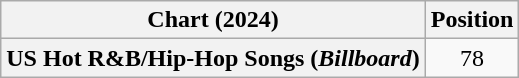<table class="wikitable plainrowheaders" style="text-align:center">
<tr>
<th scope="col">Chart (2024)</th>
<th scope="col">Position</th>
</tr>
<tr>
<th scope="row">US Hot R&B/Hip-Hop Songs (<em>Billboard</em>)</th>
<td>78</td>
</tr>
</table>
